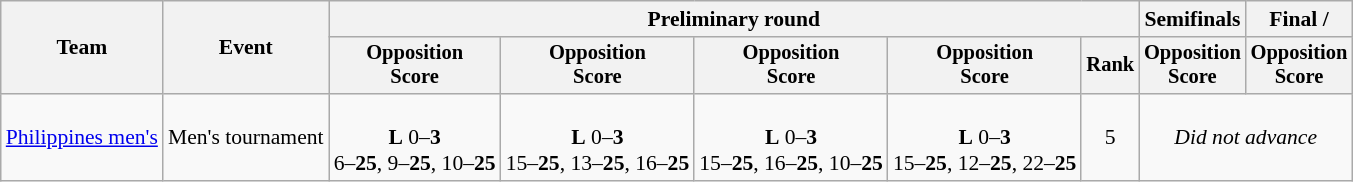<table class="wikitable" style="font-size:90%">
<tr>
<th rowspan=2>Team</th>
<th rowspan=2>Event</th>
<th colspan=5>Preliminary round</th>
<th colspan=1>Semifinals</th>
<th>Final / </th>
</tr>
<tr style="font-size:95%">
<th>Opposition<br>Score</th>
<th>Opposition<br>Score</th>
<th>Opposition<br>Score</th>
<th>Opposition<br>Score</th>
<th>Rank</th>
<th>Opposition<br>Score</th>
<th>Opposition<br>Score</th>
</tr>
<tr align=center>
<td align=left><a href='#'>Philippines men's</a></td>
<td align=left>Men's tournament</td>
<td><br><strong>L</strong> 0–<strong>3</strong><br> 6–<strong>25</strong>, 9–<strong>25</strong>, 10–<strong>25</strong></td>
<td><br><strong>L</strong> 0–<strong>3</strong><br> 15–<strong>25</strong>, 13–<strong>25</strong>, 16–<strong>25</strong></td>
<td><br><strong>L</strong> 0–<strong>3</strong><br> 15–<strong>25</strong>, 16–<strong>25</strong>, 10–<strong>25</strong></td>
<td><br><strong>L</strong> 0–<strong>3</strong><br> 15–<strong>25</strong>, 12–<strong>25</strong>, 22–<strong>25</strong></td>
<td>5</td>
<td colspan=2><em>Did not advance</em></td>
</tr>
</table>
